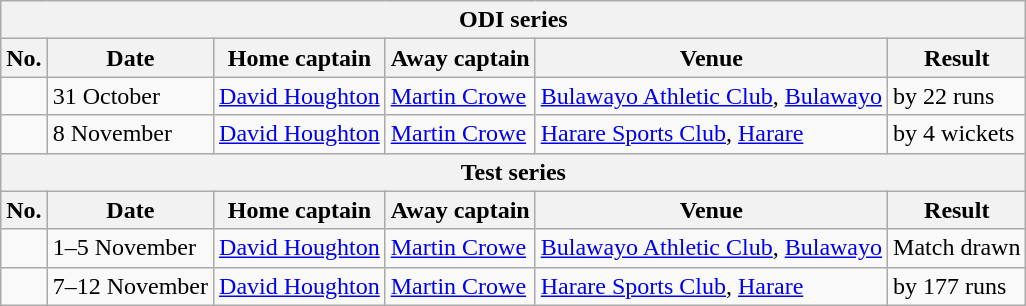<table class="wikitable">
<tr>
<th colspan="9">ODI series</th>
</tr>
<tr>
<th>No.</th>
<th>Date</th>
<th>Home captain</th>
<th>Away captain</th>
<th>Venue</th>
<th>Result</th>
</tr>
<tr>
<td></td>
<td>31 October</td>
<td><a href='#'>David Houghton</a></td>
<td><a href='#'>Martin Crowe</a></td>
<td><a href='#'>Bulawayo Athletic Club</a>, <a href='#'>Bulawayo</a></td>
<td> by 22 runs</td>
</tr>
<tr>
<td></td>
<td>8 November</td>
<td><a href='#'>David Houghton</a></td>
<td><a href='#'>Martin Crowe</a></td>
<td><a href='#'>Harare Sports Club</a>, <a href='#'>Harare</a></td>
<td> by 4 wickets</td>
</tr>
<tr>
<th colspan="9">Test series</th>
</tr>
<tr>
<th>No.</th>
<th>Date</th>
<th>Home captain</th>
<th>Away captain</th>
<th>Venue</th>
<th>Result</th>
</tr>
<tr>
<td></td>
<td>1–5 November</td>
<td><a href='#'>David Houghton</a></td>
<td><a href='#'>Martin Crowe</a></td>
<td><a href='#'>Bulawayo Athletic Club</a>, <a href='#'>Bulawayo</a></td>
<td>Match drawn</td>
</tr>
<tr>
<td></td>
<td>7–12 November</td>
<td><a href='#'>David Houghton</a></td>
<td><a href='#'>Martin Crowe</a></td>
<td><a href='#'>Harare Sports Club</a>, <a href='#'>Harare</a></td>
<td> by 177 runs</td>
</tr>
</table>
